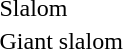<table>
<tr>
<td>Slalom<br></td>
<td></td>
<td></td>
<td></td>
</tr>
<tr>
<td>Giant slalom<br></td>
<td></td>
<td></td>
<td></td>
</tr>
</table>
